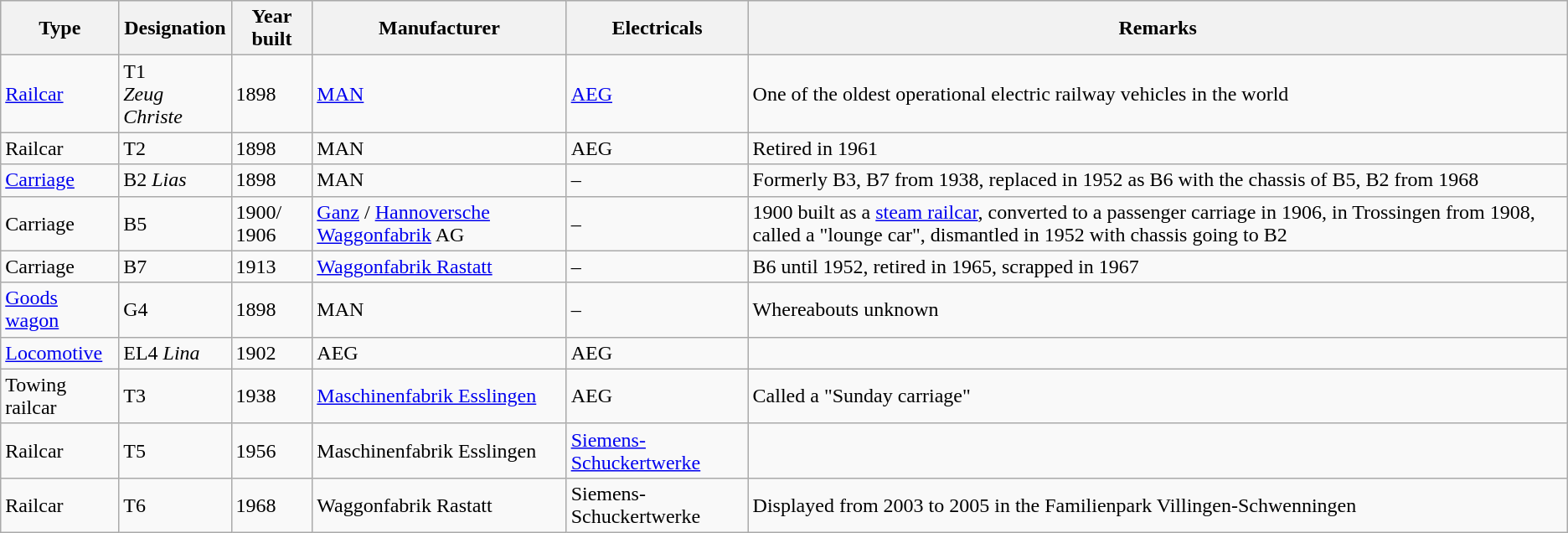<table class="wikitable">
<tr style="background:#E0E0E0;">
<th>Type</th>
<th>Designation</th>
<th>Year built</th>
<th>Manufacturer</th>
<th>Electricals</th>
<th>Remarks</th>
</tr>
<tr>
<td><a href='#'>Railcar</a></td>
<td>T1<br><em>Zeug Christe</em></td>
<td>1898</td>
<td><a href='#'>MAN</a></td>
<td><a href='#'>AEG</a></td>
<td>One of the oldest operational electric railway vehicles in the world</td>
</tr>
<tr>
<td>Railcar</td>
<td>T2</td>
<td>1898</td>
<td>MAN</td>
<td>AEG</td>
<td>Retired in 1961</td>
</tr>
<tr>
<td><a href='#'>Carriage</a></td>
<td>B2 <em>Lias</em></td>
<td>1898</td>
<td>MAN</td>
<td>–</td>
<td>Formerly B3, B7 from 1938, replaced in 1952 as B6 with the chassis of B5, B2 from 1968</td>
</tr>
<tr>
<td>Carriage</td>
<td>B5</td>
<td>1900/ 1906</td>
<td><a href='#'>Ganz</a> / <a href='#'>Hannoversche Waggonfabrik</a> AG</td>
<td>–</td>
<td>1900 built as a <a href='#'>steam railcar</a>, converted to a passenger carriage in 1906, in Trossingen from 1908, called a "lounge car", dismantled in 1952 with chassis going to B2</td>
</tr>
<tr>
<td>Carriage</td>
<td>B7</td>
<td>1913</td>
<td><a href='#'>Waggonfabrik Rastatt</a></td>
<td>–</td>
<td>B6 until 1952, retired in 1965, scrapped in 1967</td>
</tr>
<tr>
<td><a href='#'>Goods wagon</a></td>
<td>G4</td>
<td>1898</td>
<td>MAN</td>
<td>–</td>
<td>Whereabouts unknown</td>
</tr>
<tr>
<td><a href='#'>Locomotive</a></td>
<td>EL4 <em>Lina</em></td>
<td>1902</td>
<td>AEG</td>
<td>AEG</td>
<td></td>
</tr>
<tr>
<td>Towing railcar</td>
<td>T3</td>
<td>1938</td>
<td><a href='#'>Maschinenfabrik Esslingen</a></td>
<td>AEG</td>
<td>Called a "Sunday carriage"</td>
</tr>
<tr>
<td>Railcar</td>
<td>T5</td>
<td>1956</td>
<td>Maschinenfabrik Esslingen</td>
<td><a href='#'>Siemens-Schuckertwerke</a></td>
<td></td>
</tr>
<tr>
<td>Railcar</td>
<td>T6</td>
<td>1968</td>
<td>Waggonfabrik Rastatt</td>
<td>Siemens-Schuckertwerke</td>
<td>Displayed from 2003 to 2005 in the Familienpark  Villingen-Schwenningen</td>
</tr>
</table>
